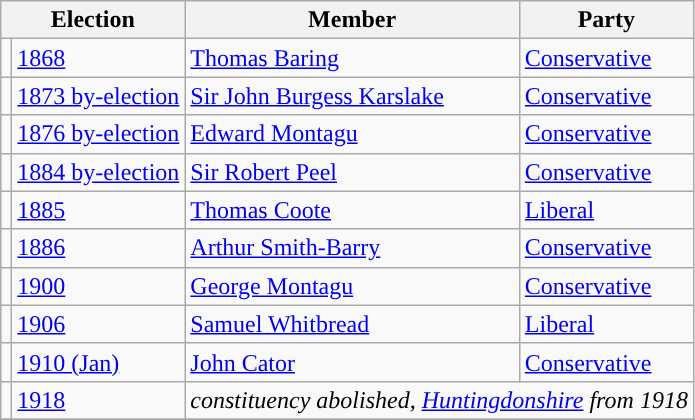<table class="wikitable">
<tr>
<th colspan="2">Election</th>
<th>Member</th>
<th>Party</th>
</tr>
<tr>
<td style="color:inherit;background-color: "></td>
<td><a href='#'>1868</a></td>
<td><a href='#'>Thomas Baring</a></td>
<td><a href='#'>Conservative</a></td>
</tr>
<tr>
<td style="color:inherit;background-color: "></td>
<td><a href='#'>1873 by-election</a></td>
<td><a href='#'>Sir John Burgess Karslake</a></td>
<td><a href='#'>Conservative</a></td>
</tr>
<tr>
<td style="color:inherit;background-color: "></td>
<td><a href='#'>1876 by-election</a></td>
<td><a href='#'>Edward Montagu</a></td>
<td><a href='#'>Conservative</a></td>
</tr>
<tr>
<td style="color:inherit;background-color: "></td>
<td><a href='#'>1884 by-election</a></td>
<td><a href='#'>Sir Robert Peel</a></td>
<td><a href='#'>Conservative</a> </td>
</tr>
<tr>
<td style="color:inherit;background-color: "></td>
<td><a href='#'>1885</a></td>
<td><a href='#'>Thomas Coote</a></td>
<td><a href='#'>Liberal</a></td>
</tr>
<tr>
<td style="color:inherit;background-color: "></td>
<td><a href='#'>1886</a></td>
<td><a href='#'>Arthur Smith-Barry</a></td>
<td><a href='#'>Conservative</a></td>
</tr>
<tr>
<td style="color:inherit;background-color: "></td>
<td><a href='#'>1900</a></td>
<td><a href='#'>George Montagu</a></td>
<td><a href='#'>Conservative</a></td>
</tr>
<tr>
<td style="color:inherit;background-color: "></td>
<td><a href='#'>1906</a></td>
<td><a href='#'>Samuel Whitbread</a></td>
<td><a href='#'>Liberal</a></td>
</tr>
<tr>
<td style="color:inherit;background-color: "></td>
<td><a href='#'>1910 (Jan)</a></td>
<td><a href='#'>John Cator</a></td>
<td><a href='#'>Conservative</a></td>
</tr>
<tr>
<td></td>
<td><a href='#'>1918</a></td>
<td colspan="2"><em>constituency abolished, <a href='#'>Huntingdonshire</a> from 1918</em></td>
</tr>
<tr>
</tr>
</table>
